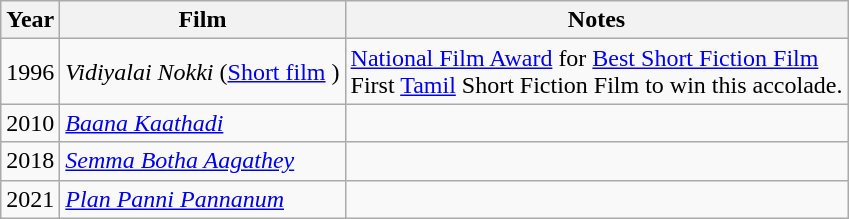<table class="wikitable sortable">
<tr>
<th>Year</th>
<th>Film</th>
<th>Notes</th>
</tr>
<tr>
<td>1996</td>
<td><em>Vidiyalai Nokki</em> (<a href='#'>Short film</a> )</td>
<td><a href='#'>National Film Award</a> for <a href='#'>Best Short Fiction Film</a><br>First <a href='#'>Tamil</a> Short Fiction Film to win this accolade.</td>
</tr>
<tr>
<td>2010</td>
<td><em><a href='#'>Baana Kaathadi</a></em></td>
<td></td>
</tr>
<tr>
<td>2018</td>
<td><em><a href='#'>Semma Botha Aagathey</a></em></td>
<td></td>
</tr>
<tr>
<td>2021</td>
<td><em><a href='#'>Plan Panni Pannanum</a></em></td>
<td></td>
</tr>
</table>
